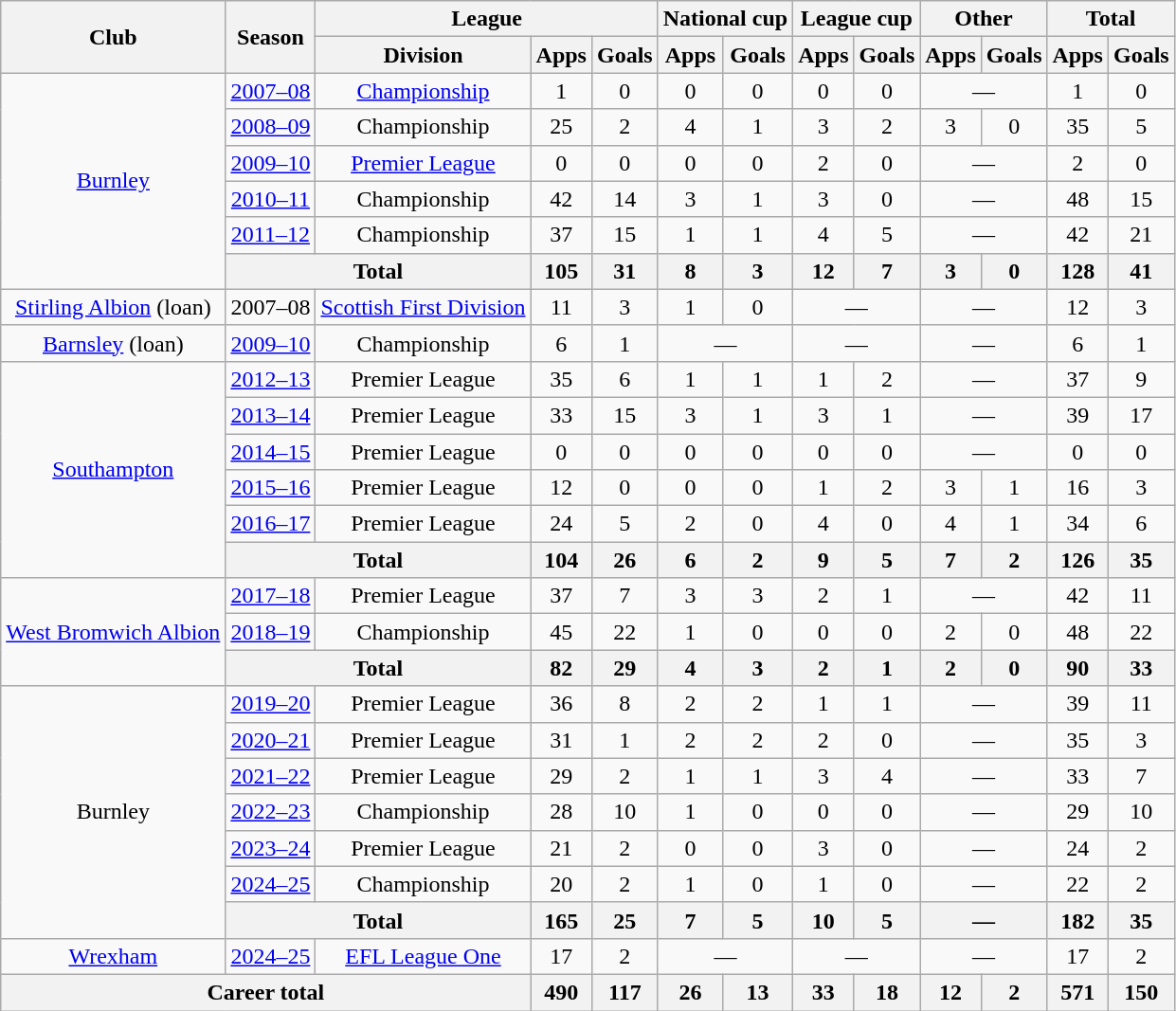<table class=wikitable style=text-align:center>
<tr>
<th rowspan="2">Club</th>
<th rowspan="2">Season</th>
<th colspan="3">League</th>
<th colspan="2">National cup</th>
<th colspan="2">League cup</th>
<th colspan="2">Other</th>
<th colspan="2">Total</th>
</tr>
<tr>
<th>Division</th>
<th>Apps</th>
<th>Goals</th>
<th>Apps</th>
<th>Goals</th>
<th>Apps</th>
<th>Goals</th>
<th>Apps</th>
<th>Goals</th>
<th>Apps</th>
<th>Goals</th>
</tr>
<tr>
<td rowspan="6"><a href='#'>Burnley</a></td>
<td><a href='#'>2007–08</a></td>
<td><a href='#'>Championship</a></td>
<td>1</td>
<td>0</td>
<td>0</td>
<td>0</td>
<td>0</td>
<td>0</td>
<td colspan="2">—</td>
<td>1</td>
<td>0</td>
</tr>
<tr>
<td><a href='#'>2008–09</a></td>
<td>Championship</td>
<td>25</td>
<td>2</td>
<td>4</td>
<td>1</td>
<td>3</td>
<td>2</td>
<td>3</td>
<td>0</td>
<td>35</td>
<td>5</td>
</tr>
<tr>
<td><a href='#'>2009–10</a></td>
<td><a href='#'>Premier League</a></td>
<td>0</td>
<td>0</td>
<td>0</td>
<td>0</td>
<td>2</td>
<td>0</td>
<td colspan="2">—</td>
<td>2</td>
<td>0</td>
</tr>
<tr>
<td><a href='#'>2010–11</a></td>
<td>Championship</td>
<td>42</td>
<td>14</td>
<td>3</td>
<td>1</td>
<td>3</td>
<td>0</td>
<td colspan="2">—</td>
<td>48</td>
<td>15</td>
</tr>
<tr>
<td><a href='#'>2011–12</a></td>
<td>Championship</td>
<td>37</td>
<td>15</td>
<td>1</td>
<td>1</td>
<td>4</td>
<td>5</td>
<td colspan="2">—</td>
<td>42</td>
<td>21</td>
</tr>
<tr>
<th colspan="2">Total</th>
<th>105</th>
<th>31</th>
<th>8</th>
<th>3</th>
<th>12</th>
<th>7</th>
<th>3</th>
<th>0</th>
<th>128</th>
<th>41</th>
</tr>
<tr>
<td><a href='#'>Stirling Albion</a> (loan)</td>
<td>2007–08</td>
<td><a href='#'>Scottish First Division</a></td>
<td>11</td>
<td>3</td>
<td>1</td>
<td>0</td>
<td colspan="2">—</td>
<td colspan="2">—</td>
<td>12</td>
<td>3</td>
</tr>
<tr>
<td><a href='#'>Barnsley</a> (loan)</td>
<td><a href='#'>2009–10</a></td>
<td>Championship</td>
<td>6</td>
<td>1</td>
<td colspan="2">—</td>
<td colspan="2">—</td>
<td colspan="2">—</td>
<td>6</td>
<td>1</td>
</tr>
<tr>
<td rowspan="6"><a href='#'>Southampton</a></td>
<td><a href='#'>2012–13</a></td>
<td>Premier League</td>
<td>35</td>
<td>6</td>
<td>1</td>
<td>1</td>
<td>1</td>
<td>2</td>
<td colspan="2">—</td>
<td>37</td>
<td>9</td>
</tr>
<tr>
<td><a href='#'>2013–14</a></td>
<td>Premier League</td>
<td>33</td>
<td>15</td>
<td>3</td>
<td>1</td>
<td>3</td>
<td>1</td>
<td colspan="2">—</td>
<td>39</td>
<td>17</td>
</tr>
<tr>
<td><a href='#'>2014–15</a></td>
<td>Premier League</td>
<td>0</td>
<td>0</td>
<td>0</td>
<td>0</td>
<td>0</td>
<td>0</td>
<td colspan="2">—</td>
<td>0</td>
<td>0</td>
</tr>
<tr>
<td><a href='#'>2015–16</a></td>
<td>Premier League</td>
<td>12</td>
<td>0</td>
<td>0</td>
<td>0</td>
<td>1</td>
<td>2</td>
<td>3</td>
<td>1</td>
<td>16</td>
<td>3</td>
</tr>
<tr>
<td><a href='#'>2016–17</a></td>
<td>Premier League</td>
<td>24</td>
<td>5</td>
<td>2</td>
<td>0</td>
<td>4</td>
<td>0</td>
<td>4</td>
<td>1</td>
<td>34</td>
<td>6</td>
</tr>
<tr>
<th colspan="2">Total</th>
<th>104</th>
<th>26</th>
<th>6</th>
<th>2</th>
<th>9</th>
<th>5</th>
<th>7</th>
<th>2</th>
<th>126</th>
<th>35</th>
</tr>
<tr>
<td rowspan="3"><a href='#'>West Bromwich Albion</a></td>
<td><a href='#'>2017–18</a></td>
<td>Premier League</td>
<td>37</td>
<td>7</td>
<td>3</td>
<td>3</td>
<td>2</td>
<td>1</td>
<td colspan="2">—</td>
<td>42</td>
<td>11</td>
</tr>
<tr>
<td><a href='#'>2018–19</a></td>
<td>Championship</td>
<td>45</td>
<td>22</td>
<td>1</td>
<td>0</td>
<td>0</td>
<td>0</td>
<td>2</td>
<td>0</td>
<td>48</td>
<td>22</td>
</tr>
<tr>
<th colspan="2">Total</th>
<th>82</th>
<th>29</th>
<th>4</th>
<th>3</th>
<th>2</th>
<th>1</th>
<th>2</th>
<th>0</th>
<th>90</th>
<th>33</th>
</tr>
<tr>
<td rowspan="7">Burnley</td>
<td><a href='#'>2019–20</a></td>
<td>Premier League</td>
<td>36</td>
<td>8</td>
<td>2</td>
<td>2</td>
<td>1</td>
<td>1</td>
<td colspan="2">—</td>
<td>39</td>
<td>11</td>
</tr>
<tr>
<td><a href='#'>2020–21</a></td>
<td>Premier League</td>
<td>31</td>
<td>1</td>
<td>2</td>
<td>2</td>
<td>2</td>
<td>0</td>
<td colspan="2">—</td>
<td>35</td>
<td>3</td>
</tr>
<tr>
<td><a href='#'>2021–22</a></td>
<td>Premier League</td>
<td>29</td>
<td>2</td>
<td>1</td>
<td>1</td>
<td>3</td>
<td>4</td>
<td colspan="2">—</td>
<td>33</td>
<td>7</td>
</tr>
<tr>
<td><a href='#'>2022–23</a></td>
<td>Championship</td>
<td>28</td>
<td>10</td>
<td>1</td>
<td>0</td>
<td>0</td>
<td>0</td>
<td colspan="2">—</td>
<td>29</td>
<td>10</td>
</tr>
<tr>
<td><a href='#'>2023–24</a></td>
<td>Premier League</td>
<td>21</td>
<td>2</td>
<td>0</td>
<td>0</td>
<td>3</td>
<td>0</td>
<td colspan="2">—</td>
<td>24</td>
<td>2</td>
</tr>
<tr>
<td><a href='#'>2024–25</a></td>
<td>Championship</td>
<td>20</td>
<td>2</td>
<td>1</td>
<td>0</td>
<td>1</td>
<td>0</td>
<td colspan="2">—</td>
<td>22</td>
<td>2</td>
</tr>
<tr>
<th colspan="2">Total</th>
<th>165</th>
<th>25</th>
<th>7</th>
<th>5</th>
<th>10</th>
<th>5</th>
<th colspan="2">—</th>
<th>182</th>
<th>35</th>
</tr>
<tr>
<td><a href='#'>Wrexham</a></td>
<td><a href='#'>2024–25</a></td>
<td><a href='#'>EFL League One</a></td>
<td>17</td>
<td>2</td>
<td colspan="2">—</td>
<td colspan="2">—</td>
<td colspan="2">—</td>
<td>17</td>
<td>2</td>
</tr>
<tr>
<th colspan="3">Career total</th>
<th>490</th>
<th>117</th>
<th>26</th>
<th>13</th>
<th>33</th>
<th>18</th>
<th>12</th>
<th>2</th>
<th>571</th>
<th>150</th>
</tr>
</table>
